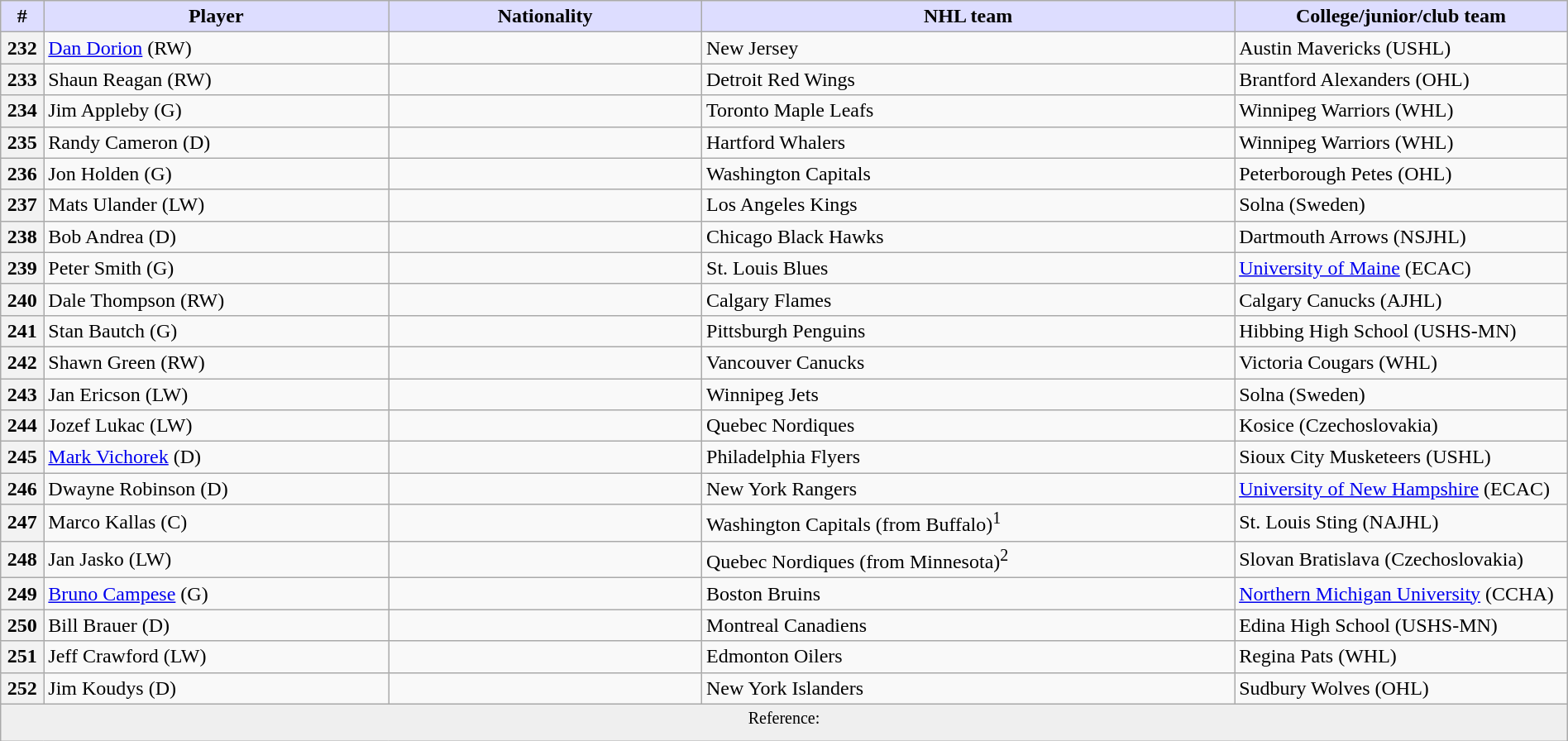<table class="wikitable" style="width: 100%">
<tr>
<th style="background:#ddf; width:2.75%;">#</th>
<th style="background:#ddf; width:22.0%;">Player</th>
<th style="background:#ddf; width:20.0%;">Nationality</th>
<th style="background:#ddf; width:34.0%;">NHL team</th>
<th style="background:#ddf; width:100.0%;">College/junior/club team</th>
</tr>
<tr>
<th>232</th>
<td><a href='#'>Dan Dorion</a> (RW)</td>
<td></td>
<td>New Jersey</td>
<td>Austin Mavericks (USHL)</td>
</tr>
<tr>
<th>233</th>
<td>Shaun Reagan (RW)</td>
<td></td>
<td>Detroit Red Wings</td>
<td>Brantford Alexanders (OHL)</td>
</tr>
<tr>
<th>234</th>
<td>Jim Appleby (G)</td>
<td></td>
<td>Toronto Maple Leafs</td>
<td>Winnipeg Warriors (WHL)</td>
</tr>
<tr>
<th>235</th>
<td>Randy Cameron (D)</td>
<td></td>
<td>Hartford Whalers</td>
<td>Winnipeg Warriors (WHL)</td>
</tr>
<tr>
<th>236</th>
<td>Jon Holden (G)</td>
<td></td>
<td>Washington Capitals</td>
<td>Peterborough Petes (OHL)</td>
</tr>
<tr>
<th>237</th>
<td>Mats Ulander (LW)</td>
<td></td>
<td>Los Angeles Kings</td>
<td>Solna (Sweden)</td>
</tr>
<tr>
<th>238</th>
<td>Bob Andrea (D)</td>
<td></td>
<td>Chicago Black Hawks</td>
<td>Dartmouth Arrows (NSJHL)</td>
</tr>
<tr>
<th>239</th>
<td>Peter Smith (G)</td>
<td></td>
<td>St. Louis Blues</td>
<td><a href='#'>University of Maine</a> (ECAC)</td>
</tr>
<tr>
<th>240</th>
<td>Dale Thompson (RW)</td>
<td></td>
<td>Calgary Flames</td>
<td>Calgary Canucks (AJHL)</td>
</tr>
<tr>
<th>241</th>
<td>Stan Bautch (G)</td>
<td></td>
<td>Pittsburgh Penguins</td>
<td>Hibbing High School (USHS-MN)</td>
</tr>
<tr>
<th>242</th>
<td>Shawn Green (RW)</td>
<td></td>
<td>Vancouver Canucks</td>
<td>Victoria Cougars (WHL)</td>
</tr>
<tr>
<th>243</th>
<td>Jan Ericson (LW)</td>
<td></td>
<td>Winnipeg Jets</td>
<td>Solna (Sweden)</td>
</tr>
<tr>
<th>244</th>
<td>Jozef Lukac (LW)</td>
<td></td>
<td>Quebec Nordiques</td>
<td>Kosice (Czechoslovakia)</td>
</tr>
<tr>
<th>245</th>
<td><a href='#'>Mark Vichorek</a> (D)</td>
<td></td>
<td>Philadelphia Flyers</td>
<td>Sioux City Musketeers (USHL)</td>
</tr>
<tr>
<th>246</th>
<td>Dwayne Robinson (D)</td>
<td></td>
<td>New York Rangers</td>
<td><a href='#'>University of New Hampshire</a> (ECAC)</td>
</tr>
<tr>
<th>247</th>
<td>Marco Kallas (C)</td>
<td></td>
<td>Washington Capitals (from Buffalo)<sup>1</sup></td>
<td>St. Louis Sting (NAJHL)</td>
</tr>
<tr>
<th>248</th>
<td>Jan Jasko (LW)</td>
<td></td>
<td>Quebec Nordiques (from Minnesota)<sup>2</sup></td>
<td>Slovan Bratislava (Czechoslovakia)</td>
</tr>
<tr>
<th>249</th>
<td><a href='#'>Bruno Campese</a> (G)</td>
<td></td>
<td>Boston Bruins</td>
<td><a href='#'>Northern Michigan University</a> (CCHA)</td>
</tr>
<tr>
<th>250</th>
<td>Bill Brauer (D)</td>
<td></td>
<td>Montreal Canadiens</td>
<td>Edina High School (USHS-MN)</td>
</tr>
<tr>
<th>251</th>
<td>Jeff Crawford (LW)</td>
<td></td>
<td>Edmonton Oilers</td>
<td>Regina Pats (WHL)</td>
</tr>
<tr>
<th>252</th>
<td>Jim Koudys (D)</td>
<td></td>
<td>New York Islanders</td>
<td>Sudbury Wolves (OHL)</td>
</tr>
<tr>
<td align=center colspan="6" bgcolor="#efefef"><sup>Reference:  </sup></td>
</tr>
</table>
